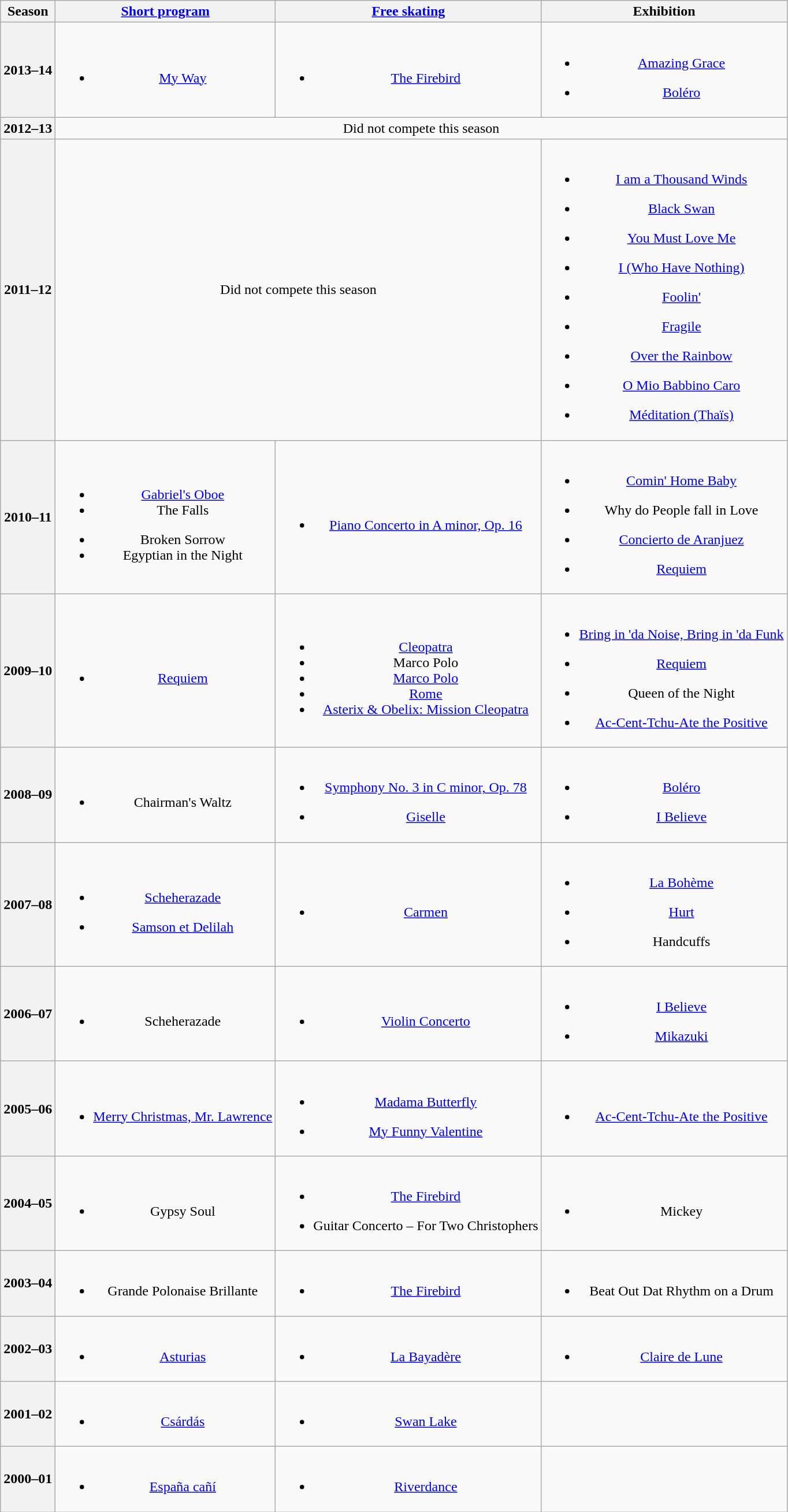<table class="wikitable" style="text-align:center">
<tr>
<th>Season</th>
<th><a href='#'>Short program</a></th>
<th><a href='#'>Free skating</a></th>
<th>Exhibition</th>
</tr>
<tr>
<th>2013–14 <br> </th>
<td><br><ul><li><a href='#'>My Way</a> <br></li></ul></td>
<td><br><ul><li><a href='#'>The Firebird</a> <br></li></ul></td>
<td><br><ul><li><a href='#'>Amazing Grace</a></li></ul><ul><li><a href='#'>Boléro</a> <br></li></ul></td>
</tr>
<tr>
<th>2012–13</th>
<td colspan=3>Did not compete this season</td>
</tr>
<tr>
<th>2011–12</th>
<td colspan=2>Did not compete this season</td>
<td><br><ul><li><a href='#'>I am a Thousand Winds</a> <br></li></ul><ul><li><a href='#'>Black Swan</a> <br></li></ul><ul><li><a href='#'>You Must Love Me</a> <br></li></ul><ul><li><a href='#'>I (Who Have Nothing)</a> <br></li></ul><ul><li><a href='#'>Foolin'</a> <br></li></ul><ul><li><a href='#'>Fragile</a> <br></li></ul><ul><li><a href='#'>Over the Rainbow</a> <br></li></ul><ul><li><a href='#'>O Mio Babbino Caro</a> <br></li></ul><ul><li><a href='#'>Méditation (Thaïs)</a> <br></li></ul></td>
</tr>
<tr>
<th>2010–11 <br> </th>
<td><br><ul><li><a href='#'>Gabriel's Oboe</a></li><li>The Falls <br></li></ul><ul><li>Broken Sorrow</li><li>Egyptian in the Night <br></li></ul></td>
<td><br><ul><li><a href='#'>Piano Concerto in A minor, Op. 16</a> <br></li></ul></td>
<td><br><ul><li><a href='#'>Comin' Home Baby</a> <br></li></ul><ul><li>Why do People fall in Love <br></li></ul><ul><li><a href='#'>Concierto de Aranjuez</a> <br></li></ul><ul><li><a href='#'>Requiem</a> <br></li></ul></td>
</tr>
<tr>
<th>2009–10 <br> </th>
<td><br><ul><li><a href='#'>Requiem</a> <br></li></ul></td>
<td><br><ul><li><a href='#'>Cleopatra</a></li><li>Marco Polo <br></li><li><a href='#'>Marco Polo</a> <br></li><li><a href='#'>Rome</a> <br></li><li><a href='#'>Asterix & Obelix: Mission Cleopatra</a> <br></li></ul></td>
<td><br><ul><li><a href='#'>Bring in 'da Noise, Bring in 'da Funk</a></li></ul><ul><li><a href='#'>Requiem</a> <br></li></ul><ul><li>Queen of the Night <br></li></ul><ul><li><a href='#'>Ac-Cent-Tchu-Ate the Positive</a> <br></li></ul></td>
</tr>
<tr>
<th>2008–09 <br> </th>
<td><br><ul><li>Chairman's Waltz <br></li></ul></td>
<td><br><ul><li><a href='#'>Symphony No. 3 in C minor, Op. 78</a> <br></li></ul><ul><li><a href='#'>Giselle</a> <br></li></ul></td>
<td><br><ul><li><a href='#'>Boléro</a> <br></li></ul><ul><li><a href='#'>I Believe</a> <br> </li></ul></td>
</tr>
<tr>
<th>2007–08 <br> </th>
<td><br><ul><li><a href='#'>Scheherazade</a> <br></li></ul><ul><li><a href='#'>Samson et Delilah</a> <br></li></ul></td>
<td><br><ul><li><a href='#'>Carmen</a> <br></li></ul></td>
<td><br><ul><li><a href='#'>La Bohème</a> <br></li></ul><ul><li><a href='#'>Hurt</a> <br></li></ul><ul><li>Handcuffs <br></li></ul></td>
</tr>
<tr>
<th>2006–07 <br> </th>
<td><br><ul><li>Scheherazade <br></li></ul></td>
<td><br><ul><li><a href='#'>Violin Concerto</a> <br></li></ul></td>
<td><br><ul><li><a href='#'>I Believe</a> <br></li></ul><ul><li><a href='#'>Mikazuki</a> <br></li></ul></td>
</tr>
<tr>
<th>2005–06 <br> </th>
<td><br><ul><li><a href='#'>Merry Christmas, Mr. Lawrence</a> <br></li></ul></td>
<td><br><ul><li><a href='#'>Madama Butterfly</a> <br></li></ul><ul><li><a href='#'>My Funny Valentine</a> <br></li></ul></td>
<td><br><ul><li><a href='#'>Ac-Cent-Tchu-Ate the Positive</a> <br></li></ul></td>
</tr>
<tr>
<th>2004–05 <br> </th>
<td><br><ul><li>Gypsy Soul <br></li></ul></td>
<td><br><ul><li><a href='#'>The Firebird</a> <br></li></ul><ul><li>Guitar Concerto – For Two Christophers <br></li></ul></td>
<td><br><ul><li>Mickey <br> </li></ul></td>
</tr>
<tr>
<th>2003–04 <br> </th>
<td><br><ul><li>Grande Polonaise Brillante <br></li></ul></td>
<td><br><ul><li><a href='#'>The Firebird</a> <br></li></ul></td>
<td><br><ul><li>Beat Out Dat Rhythm on a Drum <br></li></ul></td>
</tr>
<tr>
<th>2002–03 <br> </th>
<td><br><ul><li><a href='#'>Asturias</a> <br></li></ul></td>
<td><br><ul><li><a href='#'>La Bayadère</a> <br></li></ul></td>
<td><br><ul><li><a href='#'>Claire de Lune</a> <br></li></ul></td>
</tr>
<tr>
<th>2001–02 <br> </th>
<td><br><ul><li><a href='#'>Csárdás</a> <br></li></ul></td>
<td><br><ul><li><a href='#'>Swan Lake</a> <br></li></ul></td>
<td></td>
</tr>
<tr>
<th>2000–01</th>
<td><br><ul><li><a href='#'>España cañí</a> <br></li></ul></td>
<td><br><ul><li><a href='#'>Riverdance</a> <br></li></ul></td>
<td></td>
</tr>
</table>
